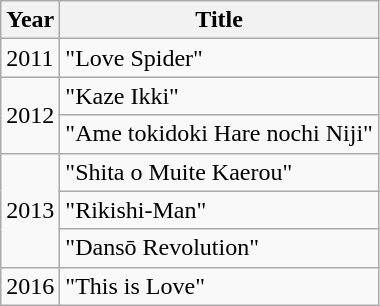<table class="wikitable">
<tr>
<th>Year</th>
<th>Title</th>
</tr>
<tr>
<td>2011</td>
<td>"Love Spider"</td>
</tr>
<tr>
<td rowspan="2">2012</td>
<td>"Kaze Ikki"</td>
</tr>
<tr>
<td>"Ame tokidoki Hare nochi Niji"</td>
</tr>
<tr>
<td rowspan="3">2013</td>
<td>"Shita o Muite Kaerou"</td>
</tr>
<tr>
<td>"Rikishi-Man"</td>
</tr>
<tr>
<td>"Dansō Revolution"</td>
</tr>
<tr>
<td>2016</td>
<td>"This is Love"</td>
</tr>
</table>
